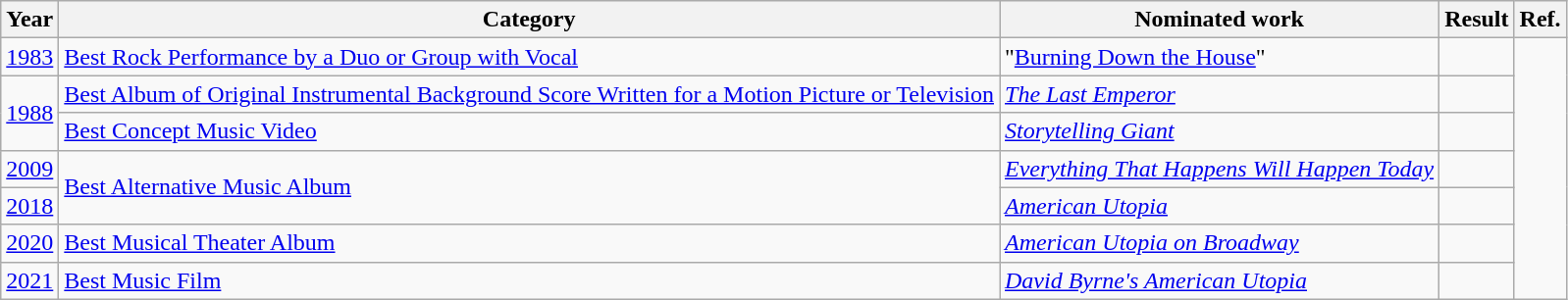<table class="wikitable">
<tr>
<th>Year</th>
<th>Category</th>
<th>Nominated work</th>
<th>Result</th>
<th>Ref.</th>
</tr>
<tr>
<td><a href='#'>1983</a></td>
<td><a href='#'>Best Rock Performance by a Duo or Group with Vocal</a></td>
<td>"<a href='#'>Burning Down the House</a>"</td>
<td></td>
<td align="center" rowspan="7"></td>
</tr>
<tr>
<td rowspan="2"><a href='#'>1988</a></td>
<td><a href='#'>Best Album of Original Instrumental Background Score Written for a Motion Picture or Television</a></td>
<td><em><a href='#'>The Last Emperor</a></em></td>
<td></td>
</tr>
<tr>
<td><a href='#'>Best Concept Music Video</a></td>
<td><em><a href='#'>Storytelling Giant</a></em></td>
<td></td>
</tr>
<tr>
<td><a href='#'>2009</a></td>
<td rowspan="2"><a href='#'>Best Alternative Music Album</a></td>
<td><em><a href='#'>Everything That Happens Will Happen Today</a></em></td>
<td></td>
</tr>
<tr>
<td><a href='#'>2018</a></td>
<td><em><a href='#'>American Utopia</a></em></td>
<td></td>
</tr>
<tr>
<td><a href='#'>2020</a></td>
<td><a href='#'>Best Musical Theater Album</a></td>
<td><em><a href='#'>American Utopia on Broadway</a></em></td>
<td></td>
</tr>
<tr>
<td><a href='#'>2021</a></td>
<td><a href='#'>Best Music Film</a></td>
<td><em><a href='#'>David Byrne's American Utopia</a></em></td>
<td></td>
</tr>
</table>
